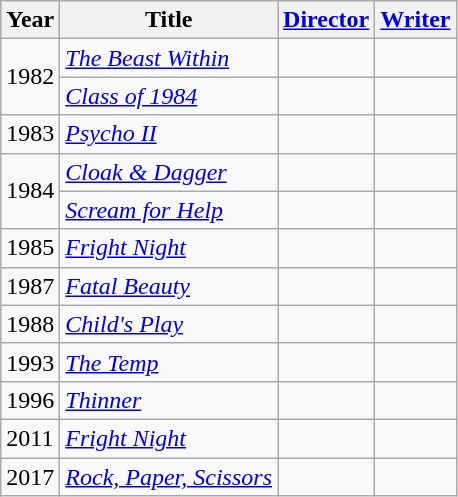<table class="wikitable">
<tr>
<th>Year</th>
<th>Title</th>
<th><a href='#'>Director</a></th>
<th><a href='#'>Writer</a></th>
</tr>
<tr>
<td rowspan="2">1982</td>
<td><em><a href='#'>The Beast Within</a></em></td>
<td></td>
<td></td>
</tr>
<tr>
<td><em><a href='#'>Class of 1984</a></em></td>
<td></td>
<td></td>
</tr>
<tr>
<td>1983</td>
<td><em><a href='#'>Psycho II</a></em></td>
<td></td>
<td></td>
</tr>
<tr>
<td rowspan="2">1984</td>
<td><em><a href='#'>Cloak & Dagger</a></em></td>
<td></td>
<td></td>
</tr>
<tr>
<td><em><a href='#'>Scream for Help</a></em></td>
<td></td>
<td></td>
</tr>
<tr>
<td>1985</td>
<td><em><a href='#'>Fright Night</a></em></td>
<td></td>
<td></td>
</tr>
<tr>
<td>1987</td>
<td><em><a href='#'>Fatal Beauty</a></em></td>
<td></td>
<td></td>
</tr>
<tr>
<td>1988</td>
<td><em><a href='#'>Child's Play</a></em></td>
<td></td>
<td></td>
</tr>
<tr>
<td>1993</td>
<td><em><a href='#'>The Temp</a></em></td>
<td></td>
<td></td>
</tr>
<tr>
<td>1996</td>
<td><em><a href='#'>Thinner</a></em></td>
<td></td>
<td></td>
</tr>
<tr>
<td>2011</td>
<td><em><a href='#'>Fright Night</a></em></td>
<td></td>
<td></td>
</tr>
<tr>
<td>2017</td>
<td><em><a href='#'>Rock, Paper, Scissors</a></em></td>
<td></td>
<td></td>
</tr>
</table>
